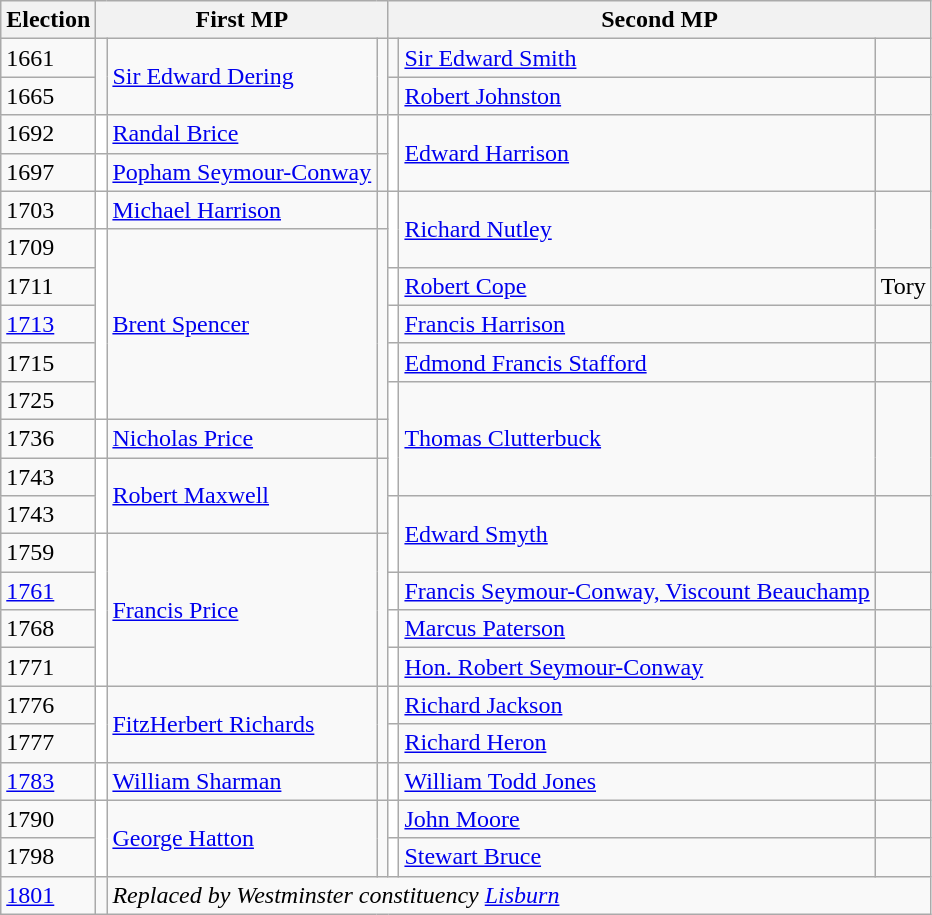<table class="wikitable">
<tr>
<th>Election</th>
<th colspan=3>First MP</th>
<th colspan=3>Second MP</th>
</tr>
<tr>
<td>1661</td>
<td rowspan=2></td>
<td rowspan=2><a href='#'>Sir Edward Dering</a></td>
<td rowspan=2></td>
<td></td>
<td><a href='#'>Sir Edward Smith</a></td>
<td></td>
</tr>
<tr>
<td>1665</td>
<td></td>
<td><a href='#'>Robert Johnston</a></td>
<td></td>
</tr>
<tr>
<td>1692</td>
<td style="background-color: white"></td>
<td><a href='#'>Randal Brice</a></td>
<td></td>
<td rowspan="2" style="background-color: white"></td>
<td rowspan="2"><a href='#'>Edward Harrison</a></td>
<td rowspan="2"></td>
</tr>
<tr>
<td>1697</td>
<td style="background-color: white"></td>
<td><a href='#'>Popham Seymour-Conway</a></td>
<td></td>
</tr>
<tr>
<td>1703</td>
<td style="background-color: white"></td>
<td><a href='#'>Michael Harrison</a></td>
<td></td>
<td rowspan="2" style="background-color: white"></td>
<td rowspan="2"><a href='#'>Richard Nutley</a></td>
<td rowspan="2"></td>
</tr>
<tr>
<td>1709</td>
<td rowspan="5" style="background-color: white"></td>
<td rowspan="5"><a href='#'>Brent Spencer</a></td>
<td rowspan="5"></td>
</tr>
<tr>
<td>1711</td>
<td style="background-color: white"></td>
<td><a href='#'>Robert Cope</a></td>
<td>Tory</td>
</tr>
<tr>
<td><a href='#'>1713</a></td>
<td style="background-color: white"></td>
<td><a href='#'>Francis Harrison</a></td>
<td></td>
</tr>
<tr>
<td>1715</td>
<td style="background-color: white"></td>
<td><a href='#'>Edmond Francis Stafford</a></td>
<td></td>
</tr>
<tr>
<td>1725</td>
<td rowspan="3" style="background-color: white"></td>
<td rowspan="3"><a href='#'>Thomas Clutterbuck</a></td>
<td rowspan="3"></td>
</tr>
<tr>
<td>1736</td>
<td style="background-color: white"></td>
<td><a href='#'>Nicholas Price</a></td>
<td></td>
</tr>
<tr>
<td>1743</td>
<td rowspan="2" style="background-color: white"></td>
<td rowspan="2"><a href='#'>Robert Maxwell</a></td>
<td rowspan="2"></td>
</tr>
<tr>
<td>1743</td>
<td rowspan="2" style="background-color: white"></td>
<td rowspan="2"><a href='#'>Edward Smyth</a></td>
<td rowspan="2"></td>
</tr>
<tr>
<td>1759</td>
<td rowspan="4" style="background-color: white"></td>
<td rowspan="4"><a href='#'>Francis Price</a></td>
<td rowspan="4"></td>
</tr>
<tr>
<td><a href='#'>1761</a></td>
<td style="background-color: white"></td>
<td><a href='#'>Francis Seymour-Conway, Viscount Beauchamp</a></td>
<td></td>
</tr>
<tr>
<td>1768</td>
<td style="background-color: white"></td>
<td><a href='#'>Marcus Paterson</a></td>
<td></td>
</tr>
<tr>
<td>1771</td>
<td style="background-color: white"></td>
<td><a href='#'>Hon. Robert Seymour-Conway</a></td>
<td></td>
</tr>
<tr>
<td>1776</td>
<td rowspan="2" style="background-color: white"></td>
<td rowspan="2"><a href='#'>FitzHerbert Richards</a></td>
<td rowspan="2"></td>
<td style="background-color: white"></td>
<td><a href='#'>Richard Jackson</a></td>
<td></td>
</tr>
<tr>
<td>1777</td>
<td style="background-color: white"></td>
<td><a href='#'>Richard Heron</a></td>
<td></td>
</tr>
<tr>
<td><a href='#'>1783</a></td>
<td style="background-color: white"></td>
<td><a href='#'>William Sharman</a></td>
<td></td>
<td style="background-color: white"></td>
<td><a href='#'>William Todd Jones</a></td>
<td></td>
</tr>
<tr>
<td>1790</td>
<td rowspan="2" style="background-color: white"></td>
<td rowspan="2"><a href='#'>George Hatton</a></td>
<td rowspan="2"></td>
<td style="background-color: white"></td>
<td><a href='#'>John Moore</a></td>
<td></td>
</tr>
<tr>
<td>1798</td>
<td style="background-color: white"></td>
<td><a href='#'>Stewart Bruce</a></td>
<td></td>
</tr>
<tr>
<td><a href='#'>1801</a></td>
<td></td>
<td colspan = "5"><em>Replaced by Westminster constituency <a href='#'>Lisburn</a></em></td>
</tr>
</table>
